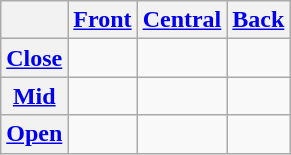<table class="wikitable" style="text-align:center">
<tr>
<th></th>
<th><a href='#'>Front</a></th>
<th><a href='#'>Central</a></th>
<th><a href='#'>Back</a></th>
</tr>
<tr>
<th><a href='#'>Close</a></th>
<td></td>
<td></td>
<td></td>
</tr>
<tr>
<th><a href='#'>Mid</a></th>
<td></td>
<td></td>
<td></td>
</tr>
<tr>
<th><a href='#'>Open</a></th>
<td></td>
<td></td>
<td></td>
</tr>
</table>
